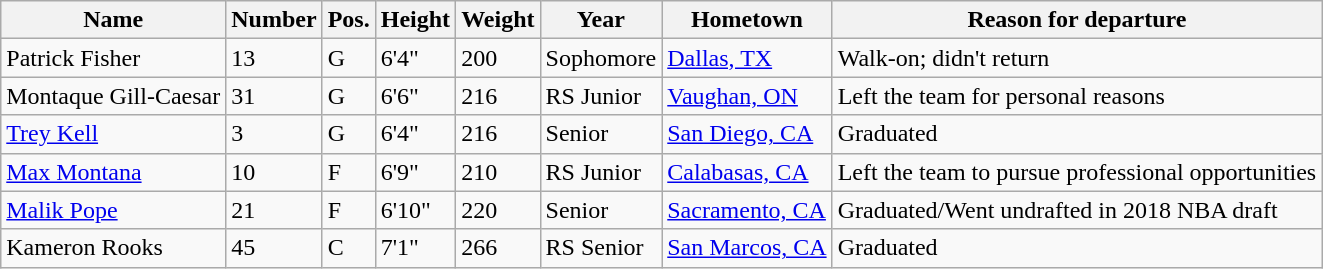<table class="wikitable sortable" border="1">
<tr>
<th>Name</th>
<th>Number</th>
<th>Pos.</th>
<th>Height</th>
<th>Weight</th>
<th>Year</th>
<th>Hometown</th>
<th class="unsortable">Reason for departure</th>
</tr>
<tr>
<td>Patrick Fisher</td>
<td>13</td>
<td>G</td>
<td>6'4"</td>
<td>200</td>
<td>Sophomore</td>
<td><a href='#'>Dallas, TX</a></td>
<td>Walk-on; didn't return</td>
</tr>
<tr>
<td>Montaque Gill-Caesar</td>
<td>31</td>
<td>G</td>
<td>6'6"</td>
<td>216</td>
<td>RS Junior</td>
<td><a href='#'>Vaughan, ON</a></td>
<td>Left the team for personal reasons</td>
</tr>
<tr>
<td><a href='#'>Trey Kell</a></td>
<td>3</td>
<td>G</td>
<td>6'4"</td>
<td>216</td>
<td>Senior</td>
<td><a href='#'>San Diego, CA</a></td>
<td>Graduated</td>
</tr>
<tr>
<td><a href='#'>Max Montana</a></td>
<td>10</td>
<td>F</td>
<td>6'9"</td>
<td>210</td>
<td>RS Junior</td>
<td><a href='#'>Calabasas, CA</a></td>
<td>Left the team to pursue professional opportunities</td>
</tr>
<tr>
<td><a href='#'>Malik Pope</a></td>
<td>21</td>
<td>F</td>
<td>6'10"</td>
<td>220</td>
<td>Senior</td>
<td><a href='#'>Sacramento, CA</a></td>
<td>Graduated/Went undrafted in 2018 NBA draft</td>
</tr>
<tr>
<td>Kameron Rooks</td>
<td>45</td>
<td>C</td>
<td>7'1"</td>
<td>266</td>
<td>RS Senior</td>
<td><a href='#'>San Marcos, CA</a></td>
<td>Graduated</td>
</tr>
</table>
